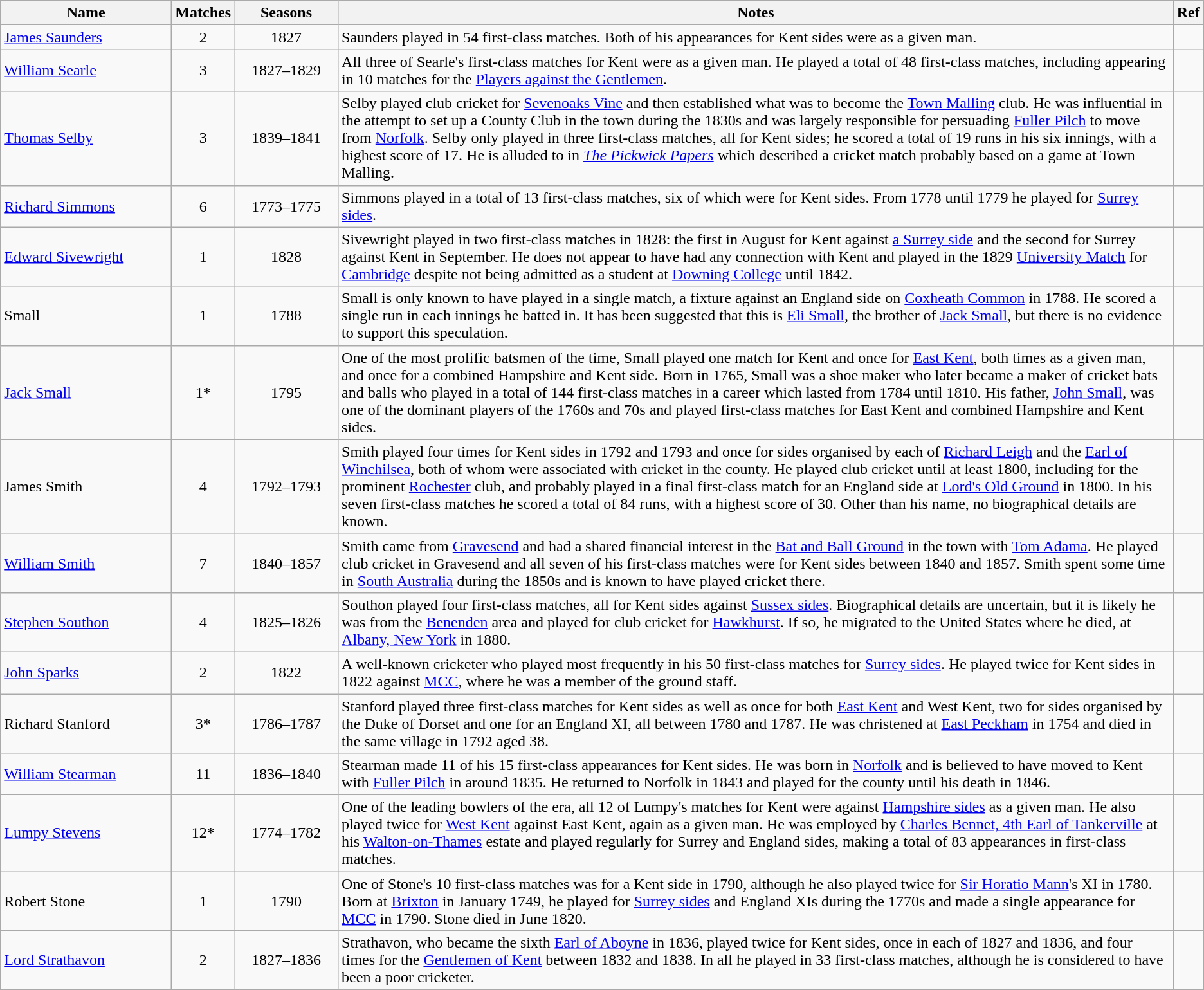<table class="wikitable">
<tr>
<th style="width:170px">Name</th>
<th>Matches</th>
<th style="width: 100px">Seasons</th>
<th>Notes</th>
<th>Ref</th>
</tr>
<tr>
<td><a href='#'>James Saunders</a></td>
<td align=center>2</td>
<td align=center>1827</td>
<td>Saunders played in 54 first-class matches. Both of his appearances for Kent sides were as a given man.</td>
<td></td>
</tr>
<tr>
<td><a href='#'>William Searle</a></td>
<td align=center>3</td>
<td align=center>1827–1829</td>
<td>All three of Searle's first-class matches for Kent were as a given man. He played a total of 48 first-class matches, including appearing in 10 matches for the <a href='#'>Players against the Gentlemen</a>.</td>
<td></td>
</tr>
<tr>
<td><a href='#'>Thomas Selby</a></td>
<td align=center>3</td>
<td align=center>1839–1841</td>
<td>Selby played club cricket for <a href='#'>Sevenoaks Vine</a> and then established what was to become the <a href='#'>Town Malling</a> club. He was influential in the attempt to set up a County Club in the town during the 1830s and was largely responsible for persuading <a href='#'>Fuller Pilch</a> to move from <a href='#'>Norfolk</a>. Selby only played in three first-class matches, all for Kent sides; he scored a total of 19 runs in his six innings, with a highest score of 17. He is alluded to in <em><a href='#'>The Pickwick Papers</a></em> which described a cricket match probably based on a game at Town Malling.</td>
<td></td>
</tr>
<tr>
<td><a href='#'>Richard Simmons</a></td>
<td align=center>6</td>
<td align=center>1773–1775</td>
<td>Simmons played in a total of 13 first-class matches, six of which were for Kent sides. From 1778 until 1779 he played for <a href='#'>Surrey sides</a>.</td>
<td></td>
</tr>
<tr>
<td><a href='#'>Edward Sivewright</a></td>
<td align=center>1</td>
<td align=center>1828</td>
<td>Sivewright played in two first-class matches in 1828: the first in August for Kent against <a href='#'>a Surrey side</a> and the second for Surrey against Kent in September. He does not appear to have had any connection with Kent and played in the 1829 <a href='#'>University Match</a> for <a href='#'>Cambridge</a> despite not being admitted as a student at <a href='#'>Downing College</a> until 1842.</td>
<td></td>
</tr>
<tr>
<td>Small</td>
<td align=center>1</td>
<td align=center>1788</td>
<td>Small is only known to have played in a single match, a fixture against an England side on <a href='#'>Coxheath Common</a> in 1788. He scored a single run in each innings he batted in. It has been suggested that this is <a href='#'>Eli Small</a>, the brother of <a href='#'>Jack Small</a>, but there is no evidence to support this speculation.</td>
<td></td>
</tr>
<tr>
<td><a href='#'>Jack Small</a></td>
<td align=center>1*</td>
<td align=center>1795</td>
<td>One of the most prolific batsmen of the time, Small played one match for Kent and once for <a href='#'>East Kent</a>, both times as a given man, and once for a combined Hampshire and Kent side. Born in 1765, Small was a shoe maker who later became a maker of cricket bats and balls who played in a total of 144 first-class matches in a career which lasted from 1784 until 1810. His father, <a href='#'>John Small</a>, was one of the dominant players of the 1760s and 70s and played first-class matches for East Kent and combined Hampshire and Kent sides.</td>
<td></td>
</tr>
<tr>
<td>James Smith</td>
<td align=center>4</td>
<td align=center>1792–1793</td>
<td>Smith played four times for Kent sides in 1792 and 1793 and once for sides organised by each of <a href='#'>Richard Leigh</a> and the <a href='#'>Earl of Winchilsea</a>, both of whom were associated with cricket in the county. He played club cricket until at least 1800, including for the prominent <a href='#'>Rochester</a> club, and probably played in a final first-class match for an England side at <a href='#'>Lord's Old Ground</a> in 1800. In his seven first-class matches he scored a total of 84 runs, with a highest score of 30. Other than his name, no biographical details are known.</td>
<td></td>
</tr>
<tr>
<td><a href='#'>William Smith</a></td>
<td align=center>7</td>
<td align=center>1840–1857</td>
<td>Smith came from <a href='#'>Gravesend</a> and had a shared financial interest in the <a href='#'>Bat and Ball Ground</a> in the town with <a href='#'>Tom Adama</a>. He played club cricket in Gravesend and all seven of his first-class matches were for Kent sides between 1840 and 1857. Smith spent some time in <a href='#'>South Australia</a> during the 1850s and is known to have played cricket there.</td>
<td></td>
</tr>
<tr>
<td><a href='#'>Stephen Southon</a></td>
<td align=center>4</td>
<td align=center>1825–1826</td>
<td>Southon played four first-class matches, all for Kent sides against <a href='#'>Sussex sides</a>. Biographical details are uncertain, but it is likely he was from the <a href='#'>Benenden</a> area and played for club cricket for <a href='#'>Hawkhurst</a>. If so, he migrated to the United States where he died, at <a href='#'>Albany, New York</a> in 1880.</td>
<td></td>
</tr>
<tr>
<td><a href='#'>John Sparks</a></td>
<td align=center>2</td>
<td align=center>1822</td>
<td>A well-known cricketer who played most frequently in his 50 first-class matches for <a href='#'>Surrey sides</a>. He played twice for Kent sides in 1822 against <a href='#'>MCC</a>, where he was a member of the ground staff.</td>
<td></td>
</tr>
<tr>
<td>Richard Stanford</td>
<td align=center>3*</td>
<td align=center>1786–1787</td>
<td>Stanford played three first-class matches for Kent sides as well as once for both <a href='#'>East Kent</a> and West Kent, two for sides organised by the Duke of Dorset and one for an England XI, all between 1780 and 1787. He was christened at <a href='#'>East Peckham</a> in 1754 and died in the same village in 1792 aged 38.</td>
<td></td>
</tr>
<tr>
<td><a href='#'>William Stearman</a></td>
<td align=center>11</td>
<td align=center>1836–1840</td>
<td>Stearman made 11 of his 15 first-class appearances for Kent sides. He was born in <a href='#'>Norfolk</a> and is believed to have moved to Kent with <a href='#'>Fuller Pilch</a> in around 1835. He returned to Norfolk in 1843 and played for the county until his death in 1846.</td>
<td></td>
</tr>
<tr>
<td><a href='#'>Lumpy Stevens</a></td>
<td align=center>12*</td>
<td align=center>1774–1782</td>
<td>One of the leading bowlers of the era, all 12 of Lumpy's matches for Kent were against <a href='#'>Hampshire sides</a> as a given man. He also played twice for <a href='#'>West Kent</a> against East Kent, again as a given man. He was employed by <a href='#'>Charles Bennet, 4th Earl of Tankerville</a> at his <a href='#'>Walton-on-Thames</a> estate and played regularly for Surrey and England sides, making a total of 83 appearances in first-class matches.</td>
<td></td>
</tr>
<tr>
<td>Robert Stone</td>
<td align=center>1</td>
<td align=center>1790</td>
<td>One of Stone's 10 first-class matches was for a Kent side in 1790, although he also played twice for <a href='#'>Sir Horatio Mann</a>'s XI in 1780. Born at <a href='#'>Brixton</a> in January 1749, he played for <a href='#'>Surrey sides</a> and England XIs during the 1770s and made a single appearance for <a href='#'>MCC</a> in 1790. Stone died in June 1820.</td>
<td></td>
</tr>
<tr>
<td><a href='#'>Lord Strathavon</a></td>
<td align=center>2</td>
<td align=center>1827–1836</td>
<td>Strathavon, who became the sixth <a href='#'>Earl of Aboyne</a> in 1836, played twice for Kent sides, once in each of 1827 and 1836, and four times for the <a href='#'>Gentlemen of Kent</a> between 1832 and 1838. In all he played in 33 first-class matches, although he is considered to have been a poor cricketer.</td>
<td></td>
</tr>
<tr>
</tr>
</table>
